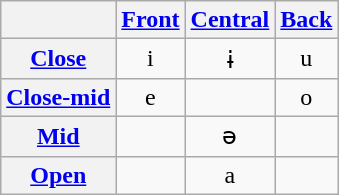<table class="wikitable" style="text-align:center">
<tr>
<th></th>
<th><a href='#'>Front</a></th>
<th><a href='#'>Central</a></th>
<th><a href='#'>Back</a></th>
</tr>
<tr>
<th><a href='#'>Close</a></th>
<td>i</td>
<td>ɨ</td>
<td>u</td>
</tr>
<tr>
<th><a href='#'>Close-mid</a></th>
<td>e</td>
<td></td>
<td>o</td>
</tr>
<tr>
<th><a href='#'>Mid</a></th>
<td></td>
<td>ə</td>
<td></td>
</tr>
<tr>
<th><a href='#'>Open</a></th>
<td></td>
<td>a</td>
<td></td>
</tr>
</table>
